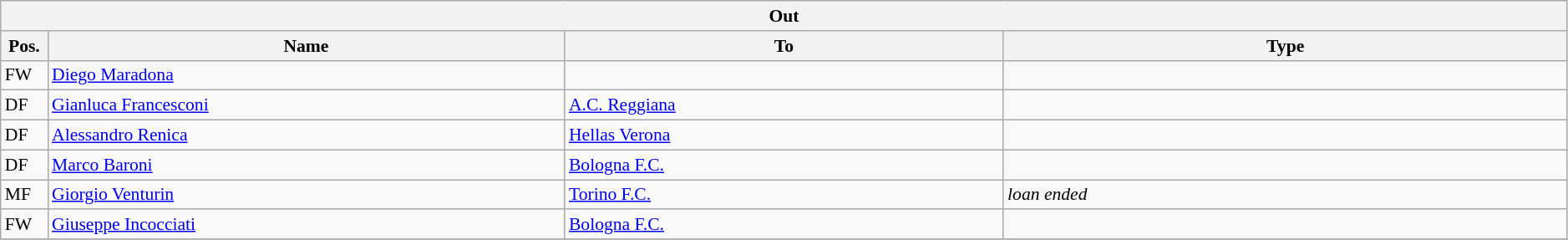<table class="wikitable" style="font-size:90%;width:99%;">
<tr>
<th colspan="4">Out</th>
</tr>
<tr>
<th width=3%>Pos.</th>
<th width=33%>Name</th>
<th width=28%>To</th>
<th width=36%>Type</th>
</tr>
<tr>
<td>FW</td>
<td><a href='#'>Diego Maradona</a></td>
<td></td>
<td></td>
</tr>
<tr>
<td>DF</td>
<td><a href='#'>Gianluca Francesconi</a></td>
<td><a href='#'>A.C. Reggiana</a></td>
<td></td>
</tr>
<tr>
<td>DF</td>
<td><a href='#'>Alessandro Renica</a></td>
<td><a href='#'>Hellas Verona</a></td>
<td></td>
</tr>
<tr>
<td>DF</td>
<td><a href='#'>Marco Baroni</a></td>
<td><a href='#'>Bologna F.C.</a></td>
<td></td>
</tr>
<tr>
<td>MF</td>
<td><a href='#'>Giorgio Venturin</a></td>
<td><a href='#'>Torino F.C.</a></td>
<td><em>loan ended</em></td>
</tr>
<tr>
<td>FW</td>
<td><a href='#'>Giuseppe Incocciati</a></td>
<td><a href='#'>Bologna F.C.</a></td>
<td></td>
</tr>
<tr>
</tr>
</table>
